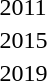<table>
<tr>
<td rowspan=2>2011<br></td>
<td rowspan=2></td>
<td rowspan=2></td>
<td></td>
</tr>
<tr>
<td></td>
</tr>
<tr>
<td rowspan=2>2015<br></td>
<td rowspan=2></td>
<td rowspan=2></td>
<td></td>
</tr>
<tr>
<td></td>
</tr>
<tr>
<td rowspan=2>2019<br></td>
<td rowspan=2></td>
<td rowspan=2></td>
<td></td>
</tr>
<tr>
<td></td>
</tr>
</table>
